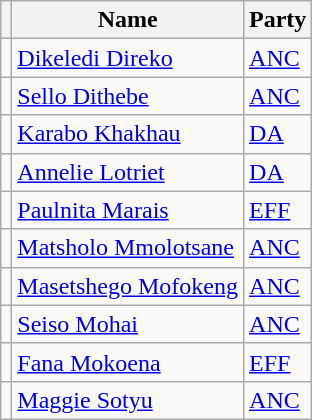<table class="wikitable sortable">
<tr>
<th class="unsortable"></th>
<th>Name</th>
<th>Party</th>
</tr>
<tr>
<td></td>
<td data-sort-value="Direko, Dikeledi"><a href='#'>Dikeledi Direko</a></td>
<td><a href='#'>ANC</a></td>
</tr>
<tr>
<td></td>
<td data-sort-value="Dithebe, Sello"><a href='#'>Sello Dithebe</a></td>
<td><a href='#'>ANC</a></td>
</tr>
<tr>
<td></td>
<td data-sort-value="Khakhau, Karabo"><a href='#'>Karabo Khakhau</a></td>
<td><a href='#'>DA</a></td>
</tr>
<tr>
<td></td>
<td data-sort-value="Lotriet, Annelie"><a href='#'>Annelie Lotriet</a></td>
<td><a href='#'>DA</a></td>
</tr>
<tr>
<td></td>
<td data-sort-value="Marais, Paulnita"><a href='#'>Paulnita Marais</a></td>
<td><a href='#'>EFF</a></td>
</tr>
<tr>
<td></td>
<td data-sort-value="Mmolotsane, Matsholo"><a href='#'>Matsholo Mmolotsane</a></td>
<td><a href='#'>ANC</a></td>
</tr>
<tr>
<td></td>
<td data-sort-value="Mofokeng, Masetshego"><a href='#'>Masetshego Mofokeng</a></td>
<td><a href='#'>ANC</a></td>
</tr>
<tr>
<td></td>
<td data-sort-value="Mohai, Seiso"><a href='#'>Seiso Mohai</a></td>
<td><a href='#'>ANC</a></td>
</tr>
<tr>
<td></td>
<td data-sort-value="Mokoena, Fana"><a href='#'>Fana Mokoena</a></td>
<td><a href='#'>EFF</a></td>
</tr>
<tr>
<td></td>
<td data-sort-value="Sotyu, Maggie"><a href='#'>Maggie Sotyu</a></td>
<td><a href='#'>ANC</a></td>
</tr>
</table>
